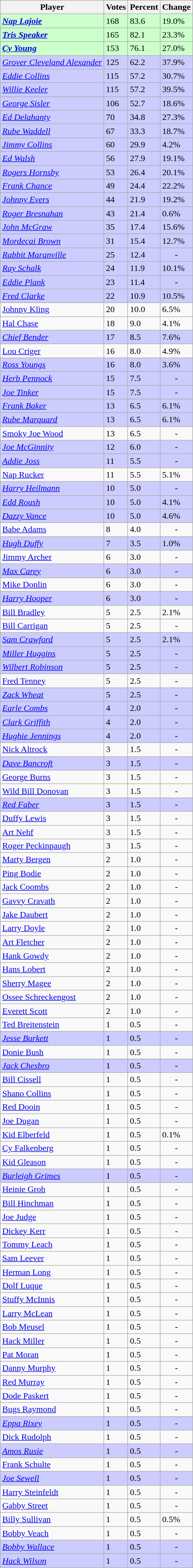<table class="wikitable" border="1">
<tr>
<th>Player</th>
<th>Votes</th>
<th>Percent</th>
<th>Change</th>
</tr>
<tr bgcolor="#ccffcc">
<td><strong><em><a href='#'>Nap Lajoie</a></em></strong></td>
<td>168</td>
<td>83.6</td>
<td align="left"> 19.0%</td>
</tr>
<tr bgcolor="#ccffcc">
<td><strong><em><a href='#'>Tris Speaker</a></em></strong></td>
<td>165</td>
<td>82.1</td>
<td align="left"> 23.3%</td>
</tr>
<tr bgcolor="#ccffcc">
<td><strong><em><a href='#'>Cy Young</a></em></strong></td>
<td>153</td>
<td>76.1</td>
<td align="left"> 27.0%</td>
</tr>
<tr bgcolor="#ccccff">
<td><em><a href='#'>Grover Cleveland Alexander</a></em></td>
<td>125</td>
<td>62.2</td>
<td align="left"> 37.9%</td>
</tr>
<tr bgcolor="#ccccff">
<td><em><a href='#'>Eddie Collins</a></em></td>
<td>115</td>
<td>57.2</td>
<td align="left"> 30.7%</td>
</tr>
<tr bgcolor="#ccccff">
<td><em><a href='#'>Willie Keeler</a></em></td>
<td>115</td>
<td>57.2</td>
<td align="left"> 39.5%</td>
</tr>
<tr bgcolor="#ccccff">
<td><em><a href='#'>George Sisler</a></em></td>
<td>106</td>
<td>52.7</td>
<td align="left"> 18.6%</td>
</tr>
<tr bgcolor="#ccccff">
<td><em><a href='#'>Ed Delahanty</a></em></td>
<td>70</td>
<td>34.8</td>
<td align="left"> 27.3%</td>
</tr>
<tr bgcolor="#ccccff">
<td><em><a href='#'>Rube Waddell</a></em></td>
<td>67</td>
<td>33.3</td>
<td align="left"> 18.7%</td>
</tr>
<tr bgcolor="#ccccff">
<td><em><a href='#'>Jimmy Collins</a></em></td>
<td>60</td>
<td>29.9</td>
<td align="left"> 4.2%</td>
</tr>
<tr bgcolor="#ccccff">
<td><em><a href='#'>Ed Walsh</a></em></td>
<td>56</td>
<td>27.9</td>
<td align="left"> 19.1%</td>
</tr>
<tr bgcolor="#ccccff">
<td><em><a href='#'>Rogers Hornsby</a></em></td>
<td>53</td>
<td>26.4</td>
<td align="left"> 20.1%</td>
</tr>
<tr bgcolor="#ccccff">
<td><em><a href='#'>Frank Chance</a></em></td>
<td>49</td>
<td>24.4</td>
<td align="left"> 22.2%</td>
</tr>
<tr bgcolor="#ccccff">
<td><em><a href='#'>Johnny Evers</a></em></td>
<td>44</td>
<td>21.9</td>
<td align="left"> 19.2%</td>
</tr>
<tr bgcolor="#ccccff">
<td><em><a href='#'>Roger Bresnahan</a></em></td>
<td>43</td>
<td>21.4</td>
<td align="left"> 0.6%</td>
</tr>
<tr bgcolor="#ccccff">
<td><em><a href='#'>John McGraw</a></em></td>
<td>35</td>
<td>17.4</td>
<td align="left"> 15.6%</td>
</tr>
<tr bgcolor="#ccccff">
<td><em><a href='#'>Mordecai Brown</a></em></td>
<td>31</td>
<td>15.4</td>
<td align="left"> 12.7%</td>
</tr>
<tr bgcolor="#ccccff">
<td><em><a href='#'>Rabbit Maranville</a></em></td>
<td>25</td>
<td>12.4</td>
<td align=center>-</td>
</tr>
<tr bgcolor="#ccccff">
<td><em><a href='#'>Ray Schalk</a></em></td>
<td>24</td>
<td>11.9</td>
<td align="left"> 10.1%</td>
</tr>
<tr bgcolor="#ccccff">
<td><em><a href='#'>Eddie Plank</a></em></td>
<td>23</td>
<td>11.4</td>
<td align=center>-</td>
</tr>
<tr bgcolor="#ccccff">
<td><em><a href='#'>Fred Clarke</a></em></td>
<td>22</td>
<td>10.9</td>
<td align="left"> 10.5%</td>
</tr>
<tr>
<td><a href='#'>Johnny Kling</a></td>
<td>20</td>
<td>10.0</td>
<td align="left"> 6.5%</td>
</tr>
<tr>
<td><a href='#'>Hal Chase</a></td>
<td>18</td>
<td>9.0</td>
<td align="left"> 4.1%</td>
</tr>
<tr bgcolor="#ccccff">
<td><em><a href='#'>Chief Bender</a></em></td>
<td>17</td>
<td>8.5</td>
<td align="left"> 7.6%</td>
</tr>
<tr>
<td><a href='#'>Lou Criger</a></td>
<td>16</td>
<td>8.0</td>
<td align="left"> 4.9%</td>
</tr>
<tr bgcolor="#ccccff">
<td><em><a href='#'>Ross Youngs</a></em></td>
<td>16</td>
<td>8.0</td>
<td align="left"> 3.6%</td>
</tr>
<tr bgcolor="#ccccff">
<td><em><a href='#'>Herb Pennock</a></em></td>
<td>15</td>
<td>7.5</td>
<td align=center>-</td>
</tr>
<tr bgcolor="#ccccff">
<td><em><a href='#'>Joe Tinker</a></em></td>
<td>15</td>
<td>7.5</td>
<td align=center>-</td>
</tr>
<tr bgcolor="#ccccff">
<td><em><a href='#'>Frank Baker</a></em></td>
<td>13</td>
<td>6.5</td>
<td align="left"> 6.1%</td>
</tr>
<tr bgcolor="#ccccff">
<td><em><a href='#'>Rube Marquard</a></em></td>
<td>13</td>
<td>6.5</td>
<td align="left"> 6.1%</td>
</tr>
<tr>
<td><a href='#'>Smoky Joe Wood</a></td>
<td>13</td>
<td>6.5</td>
<td align=center>-</td>
</tr>
<tr bgcolor="#ccccff">
<td><em><a href='#'>Joe McGinnity</a></em></td>
<td>12</td>
<td>6.0</td>
<td align=center>-</td>
</tr>
<tr bgcolor="#ccccff">
<td><em><a href='#'>Addie Joss</a></em></td>
<td>11</td>
<td>5.5</td>
<td align=center>-</td>
</tr>
<tr>
<td><a href='#'>Nap Rucker</a></td>
<td>11</td>
<td>5.5</td>
<td align="left"> 5.1%</td>
</tr>
<tr bgcolor="#ccccff">
<td><em><a href='#'>Harry Heilmann</a></em></td>
<td>10</td>
<td>5.0</td>
<td align=center>-</td>
</tr>
<tr bgcolor="#ccccff">
<td><em><a href='#'>Edd Roush</a></em></td>
<td>10</td>
<td>5.0</td>
<td align="left"> 4.1%</td>
</tr>
<tr bgcolor="#ccccff">
<td><em><a href='#'>Dazzy Vance</a></em></td>
<td>10</td>
<td>5.0</td>
<td align="left"> 4.6%</td>
</tr>
<tr>
<td><a href='#'>Babe Adams</a></td>
<td>8</td>
<td>4.0</td>
<td align=center>-</td>
</tr>
<tr bgcolor="#ccccff">
<td><em><a href='#'>Hugh Duffy</a></em></td>
<td>7</td>
<td>3.5</td>
<td align="left"> 1.0%</td>
</tr>
<tr>
<td><a href='#'>Jimmy Archer</a></td>
<td>6</td>
<td>3.0</td>
<td align=center>-</td>
</tr>
<tr bgcolor="#ccccff">
<td><em><a href='#'>Max Carey</a></em></td>
<td>6</td>
<td>3.0</td>
<td align=center>-</td>
</tr>
<tr>
<td><a href='#'>Mike Donlin</a></td>
<td>6</td>
<td>3.0</td>
<td align=center>-</td>
</tr>
<tr bgcolor="#ccccff">
<td><em><a href='#'>Harry Hooper</a></em></td>
<td>6</td>
<td>3.0</td>
<td align=center>-</td>
</tr>
<tr>
<td><a href='#'>Bill Bradley</a></td>
<td>5</td>
<td>2.5</td>
<td align="left"> 2.1%</td>
</tr>
<tr>
<td><a href='#'>Bill Carrigan</a></td>
<td>5</td>
<td>2.5</td>
<td align=center>-</td>
</tr>
<tr bgcolor="#ccccff">
<td><em><a href='#'>Sam Crawford</a></em></td>
<td>5</td>
<td>2.5</td>
<td align="left"> 2.1%</td>
</tr>
<tr bgcolor="#ccccff">
<td><em><a href='#'>Miller Huggins</a></em></td>
<td>5</td>
<td>2.5</td>
<td align=center>-</td>
</tr>
<tr bgcolor="#ccccff">
<td><em><a href='#'>Wilbert Robinson</a></em></td>
<td>5</td>
<td>2.5</td>
<td align=center>-</td>
</tr>
<tr>
<td><a href='#'>Fred Tenney</a></td>
<td>5</td>
<td>2.5</td>
<td align=center>-</td>
</tr>
<tr bgcolor="#ccccff">
<td><em><a href='#'>Zack Wheat</a></em></td>
<td>5</td>
<td>2.5</td>
<td align=center>-</td>
</tr>
<tr bgcolor="#ccccff">
<td><em><a href='#'>Earle Combs</a></em></td>
<td>4</td>
<td>2.0</td>
<td align=center>-</td>
</tr>
<tr bgcolor="#ccccff">
<td><em><a href='#'>Clark Griffith</a></em></td>
<td>4</td>
<td>2.0</td>
<td align=center>-</td>
</tr>
<tr bgcolor="#ccccff">
<td><em><a href='#'>Hughie Jennings</a></em></td>
<td>4</td>
<td>2.0</td>
<td align=center>-</td>
</tr>
<tr>
<td><a href='#'>Nick Altrock</a></td>
<td>3</td>
<td>1.5</td>
<td align=center>-</td>
</tr>
<tr bgcolor="#ccccff">
<td><em><a href='#'>Dave Bancroft</a></em></td>
<td>3</td>
<td>1.5</td>
<td align=center>-</td>
</tr>
<tr>
<td><a href='#'>George Burns</a></td>
<td>3</td>
<td>1.5</td>
<td align=center>-</td>
</tr>
<tr>
<td><a href='#'>Wild Bill Donovan</a></td>
<td>3</td>
<td>1.5</td>
<td align=center>-</td>
</tr>
<tr bgcolor="#ccccff">
<td><em><a href='#'>Red Faber</a></em></td>
<td>3</td>
<td>1.5</td>
<td align=center>-</td>
</tr>
<tr>
<td><a href='#'>Duffy Lewis</a></td>
<td>3</td>
<td>1.5</td>
<td align=center>-</td>
</tr>
<tr>
<td><a href='#'>Art Nehf</a></td>
<td>3</td>
<td>1.5</td>
<td align=center>-</td>
</tr>
<tr>
<td><a href='#'>Roger Peckinpaugh</a></td>
<td>3</td>
<td>1.5</td>
<td align=center>-</td>
</tr>
<tr>
<td><a href='#'>Marty Bergen</a></td>
<td>2</td>
<td>1.0</td>
<td align=center>-</td>
</tr>
<tr>
<td><a href='#'>Ping Bodie</a></td>
<td>2</td>
<td>1.0</td>
<td align=center>-</td>
</tr>
<tr>
<td><a href='#'>Jack Coombs</a></td>
<td>2</td>
<td>1.0</td>
<td align=center>-</td>
</tr>
<tr>
<td><a href='#'>Gavvy Cravath</a></td>
<td>2</td>
<td>1.0</td>
<td align=center>-</td>
</tr>
<tr>
<td><a href='#'>Jake Daubert</a></td>
<td>2</td>
<td>1.0</td>
<td align=center>-</td>
</tr>
<tr>
<td><a href='#'>Larry Doyle</a></td>
<td>2</td>
<td>1.0</td>
<td align=center>-</td>
</tr>
<tr>
<td><a href='#'>Art Fletcher</a></td>
<td>2</td>
<td>1.0</td>
<td align=center>-</td>
</tr>
<tr>
<td><a href='#'>Hank Gowdy</a></td>
<td>2</td>
<td>1.0</td>
<td align=center>-</td>
</tr>
<tr>
<td><a href='#'>Hans Lobert</a></td>
<td>2</td>
<td>1.0</td>
<td align=center>-</td>
</tr>
<tr>
<td><a href='#'>Sherry Magee</a></td>
<td>2</td>
<td>1.0</td>
<td align=center>-</td>
</tr>
<tr>
<td><a href='#'>Ossee Schreckengost</a></td>
<td>2</td>
<td>1.0</td>
<td align=center>-</td>
</tr>
<tr>
<td><a href='#'>Everett Scott</a></td>
<td>2</td>
<td>1.0</td>
<td align=center>-</td>
</tr>
<tr>
<td><a href='#'>Ted Breitenstein</a></td>
<td>1</td>
<td>0.5</td>
<td align=center>-</td>
</tr>
<tr bgcolor="#ccccff">
<td><em><a href='#'>Jesse Burkett</a></em></td>
<td>1</td>
<td>0.5</td>
<td align=center>-</td>
</tr>
<tr>
<td><a href='#'>Donie Bush</a></td>
<td>1</td>
<td>0.5</td>
<td align=center>-</td>
</tr>
<tr>
</tr>
<tr bgcolor="#ccccff">
<td><em><a href='#'>Jack Chesbro</a></em></td>
<td>1</td>
<td>0.5</td>
<td align=center>-</td>
</tr>
<tr>
<td><a href='#'>Bill Cissell</a></td>
<td>1</td>
<td>0.5</td>
<td align=center>-</td>
</tr>
<tr>
<td><a href='#'>Shano Collins</a></td>
<td>1</td>
<td>0.5</td>
<td align=center>-</td>
</tr>
<tr>
<td><a href='#'>Red Dooin</a></td>
<td>1</td>
<td>0.5</td>
<td align=center>-</td>
</tr>
<tr>
<td><a href='#'>Joe Dugan</a></td>
<td>1</td>
<td>0.5</td>
<td align=center>-</td>
</tr>
<tr>
<td><a href='#'>Kid Elberfeld</a></td>
<td>1</td>
<td>0.5</td>
<td align="left"> 0.1%</td>
</tr>
<tr>
<td><a href='#'>Cy Falkenberg</a></td>
<td>1</td>
<td>0.5</td>
<td align=center>-</td>
</tr>
<tr>
<td><a href='#'>Kid Gleason</a></td>
<td>1</td>
<td>0.5</td>
<td align=center>-</td>
</tr>
<tr bgcolor="#ccccff">
<td><em><a href='#'>Burleigh Grimes</a></em></td>
<td>1</td>
<td>0.5</td>
<td align=center>-</td>
</tr>
<tr>
<td><a href='#'>Heinie Groh</a></td>
<td>1</td>
<td>0.5</td>
<td align=center>-</td>
</tr>
<tr>
<td><a href='#'>Bill Hinchman</a></td>
<td>1</td>
<td>0.5</td>
<td align=center>-</td>
</tr>
<tr>
<td><a href='#'>Joe Judge</a></td>
<td>1</td>
<td>0.5</td>
<td align=center>-</td>
</tr>
<tr>
<td><a href='#'>Dickey Kerr</a></td>
<td>1</td>
<td>0.5</td>
<td align=center>-</td>
</tr>
<tr>
<td><a href='#'>Tommy Leach</a></td>
<td>1</td>
<td>0.5</td>
<td align=center>-</td>
</tr>
<tr>
<td><a href='#'>Sam Leever</a></td>
<td>1</td>
<td>0.5</td>
<td align=center>-</td>
</tr>
<tr>
<td><a href='#'>Herman Long</a></td>
<td>1</td>
<td>0.5</td>
<td align=center>-</td>
</tr>
<tr>
<td><a href='#'>Dolf Luque</a></td>
<td>1</td>
<td>0.5</td>
<td align=center>-</td>
</tr>
<tr>
<td><a href='#'>Stuffy McInnis</a></td>
<td>1</td>
<td>0.5</td>
<td align=center>-</td>
</tr>
<tr>
<td><a href='#'>Larry McLean</a></td>
<td>1</td>
<td>0.5</td>
<td align=center>-</td>
</tr>
<tr>
<td><a href='#'>Bob Meusel</a></td>
<td>1</td>
<td>0.5</td>
<td align=center>-</td>
</tr>
<tr>
<td><a href='#'>Hack Miller</a></td>
<td>1</td>
<td>0.5</td>
<td align=center>-</td>
</tr>
<tr>
<td><a href='#'>Pat Moran</a></td>
<td>1</td>
<td>0.5</td>
<td align=center>-</td>
</tr>
<tr>
<td><a href='#'>Danny Murphy</a></td>
<td>1</td>
<td>0.5</td>
<td align=center>-</td>
</tr>
<tr>
<td><a href='#'>Red Murray</a></td>
<td>1</td>
<td>0.5</td>
<td align=center>-</td>
</tr>
<tr>
<td><a href='#'>Dode Paskert</a></td>
<td>1</td>
<td>0.5</td>
<td align=center>-</td>
</tr>
<tr>
<td><a href='#'>Bugs Raymond</a></td>
<td>1</td>
<td>0.5</td>
<td align=center>-</td>
</tr>
<tr bgcolor="#ccccff">
<td><em><a href='#'>Eppa Rixey</a></em></td>
<td>1</td>
<td>0.5</td>
<td align=center>-</td>
</tr>
<tr>
<td><a href='#'>Dick Rudolph</a></td>
<td>1</td>
<td>0.5</td>
<td align=center>-</td>
</tr>
<tr bgcolor="#ccccff">
<td><em><a href='#'>Amos Rusie</a></em></td>
<td>1</td>
<td>0.5</td>
<td align=center>-</td>
</tr>
<tr>
<td><a href='#'>Frank Schulte</a></td>
<td>1</td>
<td>0.5</td>
<td align=center>-</td>
</tr>
<tr bgcolor="#ccccff">
<td><em><a href='#'>Joe Sewell</a></em></td>
<td>1</td>
<td>0.5</td>
<td align=center>-</td>
</tr>
<tr>
<td><a href='#'>Harry Steinfeldt</a></td>
<td>1</td>
<td>0.5</td>
<td align=center>-</td>
</tr>
<tr>
<td><a href='#'>Gabby Street</a></td>
<td>1</td>
<td>0.5</td>
<td align=center>-</td>
</tr>
<tr>
<td><a href='#'>Billy Sullivan</a></td>
<td>1</td>
<td>0.5</td>
<td align="left"> 0.5%</td>
</tr>
<tr>
<td><a href='#'>Bobby Veach</a></td>
<td>1</td>
<td>0.5</td>
<td align=center>-</td>
</tr>
<tr bgcolor="#ccccff">
<td><em><a href='#'>Bobby Wallace</a></em></td>
<td>1</td>
<td>0.5</td>
<td align=center>-</td>
</tr>
<tr bgcolor="#ccccff">
<td><em><a href='#'>Hack Wilson</a></em></td>
<td>1</td>
<td>0.5</td>
<td align=center>-</td>
</tr>
</table>
